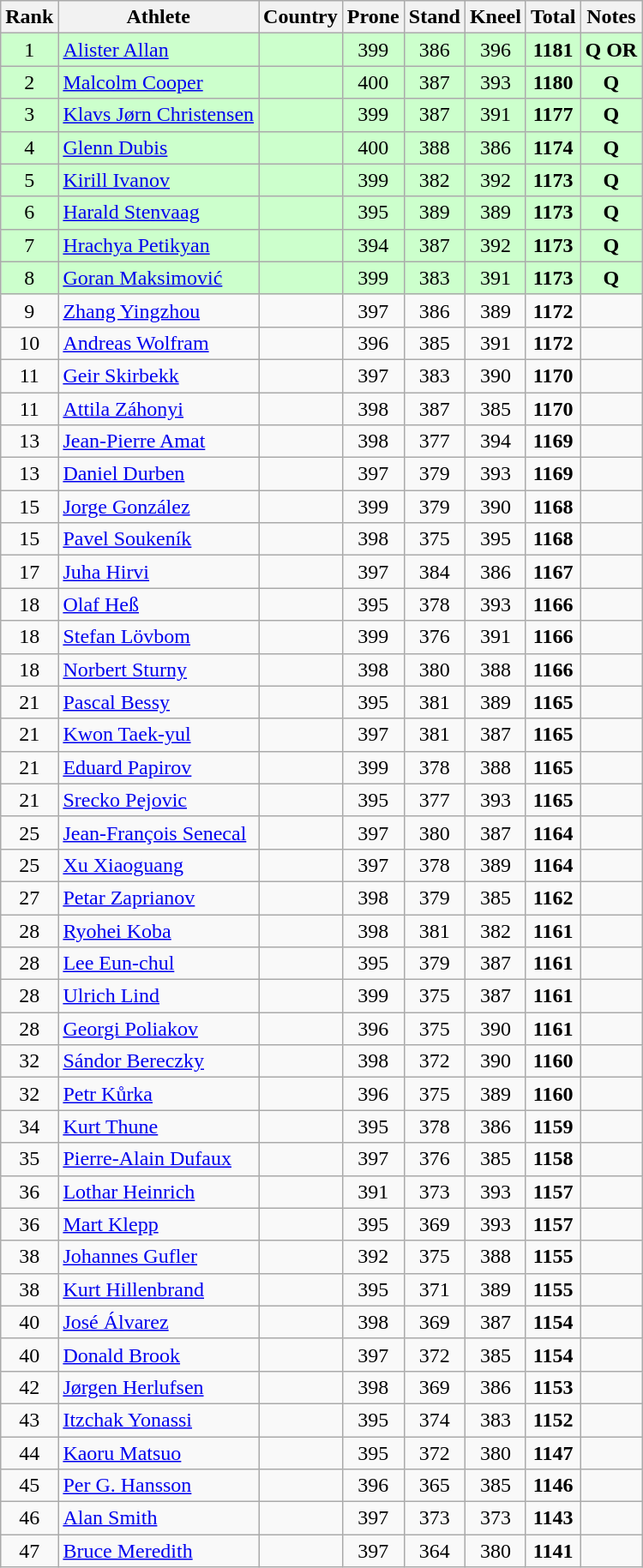<table class="wikitable sortable" style="text-align: center">
<tr>
<th>Rank</th>
<th>Athlete</th>
<th>Country</th>
<th>Prone</th>
<th>Stand</th>
<th>Kneel</th>
<th>Total</th>
<th>Notes</th>
</tr>
<tr bgcolor=#ccffcc>
<td>1</td>
<td align=left><a href='#'>Alister Allan</a></td>
<td align=left></td>
<td>399</td>
<td>386</td>
<td>396</td>
<td><strong>1181</strong></td>
<td><strong>Q OR</strong></td>
</tr>
<tr bgcolor=#ccffcc>
<td>2</td>
<td align=left><a href='#'>Malcolm Cooper</a></td>
<td align=left></td>
<td>400</td>
<td>387</td>
<td>393</td>
<td><strong>1180</strong></td>
<td><strong>Q</strong></td>
</tr>
<tr bgcolor=#ccffcc>
<td>3</td>
<td align=left><a href='#'>Klavs Jørn Christensen</a></td>
<td align=left></td>
<td>399</td>
<td>387</td>
<td>391</td>
<td><strong>1177</strong></td>
<td><strong>Q</strong></td>
</tr>
<tr bgcolor=#ccffcc>
<td>4</td>
<td align=left><a href='#'>Glenn Dubis</a></td>
<td align=left></td>
<td>400</td>
<td>388</td>
<td>386</td>
<td><strong>1174</strong></td>
<td><strong>Q</strong></td>
</tr>
<tr bgcolor=#ccffcc>
<td>5</td>
<td align=left><a href='#'>Kirill Ivanov</a></td>
<td align=left></td>
<td>399</td>
<td>382</td>
<td>392</td>
<td><strong>1173</strong></td>
<td><strong>Q</strong></td>
</tr>
<tr bgcolor=#ccffcc>
<td>6</td>
<td align=left><a href='#'>Harald Stenvaag</a></td>
<td align=left></td>
<td>395</td>
<td>389</td>
<td>389</td>
<td><strong>1173</strong></td>
<td><strong>Q</strong></td>
</tr>
<tr bgcolor=#ccffcc>
<td>7</td>
<td align=left><a href='#'>Hrachya Petikyan</a></td>
<td align=left></td>
<td>394</td>
<td>387</td>
<td>392</td>
<td><strong>1173</strong></td>
<td><strong>Q</strong></td>
</tr>
<tr bgcolor=#ccffcc>
<td>8</td>
<td align=left><a href='#'>Goran Maksimović</a></td>
<td align=left></td>
<td>399</td>
<td>383</td>
<td>391</td>
<td><strong>1173</strong></td>
<td><strong>Q</strong></td>
</tr>
<tr>
<td>9</td>
<td align=left><a href='#'>Zhang Yingzhou</a></td>
<td align=left></td>
<td>397</td>
<td>386</td>
<td>389</td>
<td><strong>1172</strong></td>
<td></td>
</tr>
<tr>
<td>10</td>
<td align=left><a href='#'>Andreas Wolfram</a></td>
<td align=left></td>
<td>396</td>
<td>385</td>
<td>391</td>
<td><strong>1172</strong></td>
<td></td>
</tr>
<tr>
<td>11</td>
<td align=left><a href='#'>Geir Skirbekk</a></td>
<td align=left></td>
<td>397</td>
<td>383</td>
<td>390</td>
<td><strong>1170</strong></td>
<td></td>
</tr>
<tr>
<td>11</td>
<td align=left><a href='#'>Attila Záhonyi</a></td>
<td align=left></td>
<td>398</td>
<td>387</td>
<td>385</td>
<td><strong>1170</strong></td>
<td></td>
</tr>
<tr>
<td>13</td>
<td align=left><a href='#'>Jean-Pierre Amat</a></td>
<td align=left></td>
<td>398</td>
<td>377</td>
<td>394</td>
<td><strong>1169</strong></td>
<td></td>
</tr>
<tr>
<td>13</td>
<td align=left><a href='#'>Daniel Durben</a></td>
<td align=left></td>
<td>397</td>
<td>379</td>
<td>393</td>
<td><strong>1169</strong></td>
<td></td>
</tr>
<tr>
<td>15</td>
<td align=left><a href='#'>Jorge González</a></td>
<td align=left></td>
<td>399</td>
<td>379</td>
<td>390</td>
<td><strong>1168</strong></td>
<td></td>
</tr>
<tr>
<td>15</td>
<td align=left><a href='#'>Pavel Soukeník</a></td>
<td align=left></td>
<td>398</td>
<td>375</td>
<td>395</td>
<td><strong>1168</strong></td>
<td></td>
</tr>
<tr>
<td>17</td>
<td align=left><a href='#'>Juha Hirvi</a></td>
<td align=left></td>
<td>397</td>
<td>384</td>
<td>386</td>
<td><strong>1167</strong></td>
<td></td>
</tr>
<tr>
<td>18</td>
<td align=left><a href='#'>Olaf Heß</a></td>
<td align=left></td>
<td>395</td>
<td>378</td>
<td>393</td>
<td><strong>1166</strong></td>
<td></td>
</tr>
<tr>
<td>18</td>
<td align=left><a href='#'>Stefan Lövbom</a></td>
<td align=left></td>
<td>399</td>
<td>376</td>
<td>391</td>
<td><strong>1166</strong></td>
<td></td>
</tr>
<tr>
<td>18</td>
<td align=left><a href='#'>Norbert Sturny</a></td>
<td align=left></td>
<td>398</td>
<td>380</td>
<td>388</td>
<td><strong>1166</strong></td>
<td></td>
</tr>
<tr>
<td>21</td>
<td align=left><a href='#'>Pascal Bessy</a></td>
<td align=left></td>
<td>395</td>
<td>381</td>
<td>389</td>
<td><strong>1165</strong></td>
<td></td>
</tr>
<tr>
<td>21</td>
<td align=left><a href='#'>Kwon Taek-yul</a></td>
<td align=left></td>
<td>397</td>
<td>381</td>
<td>387</td>
<td><strong>1165</strong></td>
<td></td>
</tr>
<tr>
<td>21</td>
<td align=left><a href='#'>Eduard Papirov</a></td>
<td align=left></td>
<td>399</td>
<td>378</td>
<td>388</td>
<td><strong>1165</strong></td>
<td></td>
</tr>
<tr>
<td>21</td>
<td align=left><a href='#'>Srecko Pejovic</a></td>
<td align=left></td>
<td>395</td>
<td>377</td>
<td>393</td>
<td><strong>1165</strong></td>
<td></td>
</tr>
<tr>
<td>25</td>
<td align=left><a href='#'>Jean-François Senecal</a></td>
<td align=left></td>
<td>397</td>
<td>380</td>
<td>387</td>
<td><strong>1164</strong></td>
<td></td>
</tr>
<tr>
<td>25</td>
<td align=left><a href='#'>Xu Xiaoguang</a></td>
<td align=left></td>
<td>397</td>
<td>378</td>
<td>389</td>
<td><strong>1164</strong></td>
<td></td>
</tr>
<tr>
<td>27</td>
<td align=left><a href='#'>Petar Zaprianov</a></td>
<td align=left></td>
<td>398</td>
<td>379</td>
<td>385</td>
<td><strong>1162</strong></td>
<td></td>
</tr>
<tr>
<td>28</td>
<td align=left><a href='#'>Ryohei Koba</a></td>
<td align=left></td>
<td>398</td>
<td>381</td>
<td>382</td>
<td><strong>1161</strong></td>
<td></td>
</tr>
<tr>
<td>28</td>
<td align=left><a href='#'>Lee Eun-chul</a></td>
<td align=left></td>
<td>395</td>
<td>379</td>
<td>387</td>
<td><strong>1161</strong></td>
<td></td>
</tr>
<tr>
<td>28</td>
<td align=left><a href='#'>Ulrich Lind</a></td>
<td align=left></td>
<td>399</td>
<td>375</td>
<td>387</td>
<td><strong>1161</strong></td>
<td></td>
</tr>
<tr>
<td>28</td>
<td align=left><a href='#'>Georgi Poliakov</a></td>
<td align=left></td>
<td>396</td>
<td>375</td>
<td>390</td>
<td><strong>1161</strong></td>
<td></td>
</tr>
<tr>
<td>32</td>
<td align=left><a href='#'>Sándor Bereczky</a></td>
<td align=left></td>
<td>398</td>
<td>372</td>
<td>390</td>
<td><strong>1160</strong></td>
<td></td>
</tr>
<tr>
<td>32</td>
<td align=left><a href='#'>Petr Kůrka</a></td>
<td align=left></td>
<td>396</td>
<td>375</td>
<td>389</td>
<td><strong>1160</strong></td>
<td></td>
</tr>
<tr>
<td>34</td>
<td align=left><a href='#'>Kurt Thune</a></td>
<td align=left></td>
<td>395</td>
<td>378</td>
<td>386</td>
<td><strong>1159</strong></td>
<td></td>
</tr>
<tr>
<td>35</td>
<td align=left><a href='#'>Pierre-Alain Dufaux</a></td>
<td align=left></td>
<td>397</td>
<td>376</td>
<td>385</td>
<td><strong>1158</strong></td>
<td></td>
</tr>
<tr>
<td>36</td>
<td align=left><a href='#'>Lothar Heinrich</a></td>
<td align=left></td>
<td>391</td>
<td>373</td>
<td>393</td>
<td><strong>1157</strong></td>
<td></td>
</tr>
<tr>
<td>36</td>
<td align=left><a href='#'>Mart Klepp</a></td>
<td align=left></td>
<td>395</td>
<td>369</td>
<td>393</td>
<td><strong>1157</strong></td>
<td></td>
</tr>
<tr>
<td>38</td>
<td align=left><a href='#'>Johannes Gufler</a></td>
<td align=left></td>
<td>392</td>
<td>375</td>
<td>388</td>
<td><strong>1155</strong></td>
<td></td>
</tr>
<tr>
<td>38</td>
<td align=left><a href='#'>Kurt Hillenbrand</a></td>
<td align=left></td>
<td>395</td>
<td>371</td>
<td>389</td>
<td><strong>1155</strong></td>
<td></td>
</tr>
<tr>
<td>40</td>
<td align=left><a href='#'>José Álvarez</a></td>
<td align=left></td>
<td>398</td>
<td>369</td>
<td>387</td>
<td><strong>1154</strong></td>
<td></td>
</tr>
<tr>
<td>40</td>
<td align=left><a href='#'>Donald Brook</a></td>
<td align=left></td>
<td>397</td>
<td>372</td>
<td>385</td>
<td><strong>1154</strong></td>
<td></td>
</tr>
<tr>
<td>42</td>
<td align=left><a href='#'>Jørgen Herlufsen</a></td>
<td align=left></td>
<td>398</td>
<td>369</td>
<td>386</td>
<td><strong>1153</strong></td>
<td></td>
</tr>
<tr>
<td>43</td>
<td align=left><a href='#'>Itzchak Yonassi</a></td>
<td align=left></td>
<td>395</td>
<td>374</td>
<td>383</td>
<td><strong>1152</strong></td>
<td></td>
</tr>
<tr>
<td>44</td>
<td align=left><a href='#'>Kaoru Matsuo</a></td>
<td align=left></td>
<td>395</td>
<td>372</td>
<td>380</td>
<td><strong>1147</strong></td>
<td></td>
</tr>
<tr>
<td>45</td>
<td align=left><a href='#'>Per G. Hansson</a></td>
<td align=left></td>
<td>396</td>
<td>365</td>
<td>385</td>
<td><strong>1146</strong></td>
<td></td>
</tr>
<tr>
<td>46</td>
<td align=left><a href='#'>Alan Smith</a></td>
<td align=left></td>
<td>397</td>
<td>373</td>
<td>373</td>
<td><strong>1143</strong></td>
<td></td>
</tr>
<tr>
<td>47</td>
<td align=left><a href='#'>Bruce Meredith</a></td>
<td align=left></td>
<td>397</td>
<td>364</td>
<td>380</td>
<td><strong>1141</strong></td>
<td></td>
</tr>
</table>
